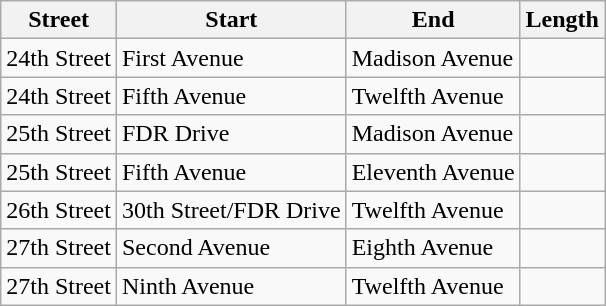<table class="wikitable">
<tr>
<th>Street</th>
<th>Start</th>
<th>End</th>
<th>Length</th>
</tr>
<tr>
<td>24th Street</td>
<td>First Avenue</td>
<td>Madison Avenue</td>
<td></td>
</tr>
<tr>
<td>24th Street</td>
<td>Fifth Avenue</td>
<td>Twelfth Avenue</td>
<td></td>
</tr>
<tr>
<td>25th Street</td>
<td>FDR Drive</td>
<td>Madison Avenue</td>
<td></td>
</tr>
<tr>
<td>25th Street</td>
<td>Fifth Avenue</td>
<td>Eleventh Avenue</td>
<td></td>
</tr>
<tr>
<td>26th Street</td>
<td>30th Street/FDR Drive</td>
<td>Twelfth Avenue</td>
<td></td>
</tr>
<tr>
<td>27th Street</td>
<td>Second Avenue</td>
<td>Eighth Avenue</td>
<td></td>
</tr>
<tr>
<td>27th Street</td>
<td>Ninth Avenue</td>
<td>Twelfth Avenue</td>
<td></td>
</tr>
</table>
